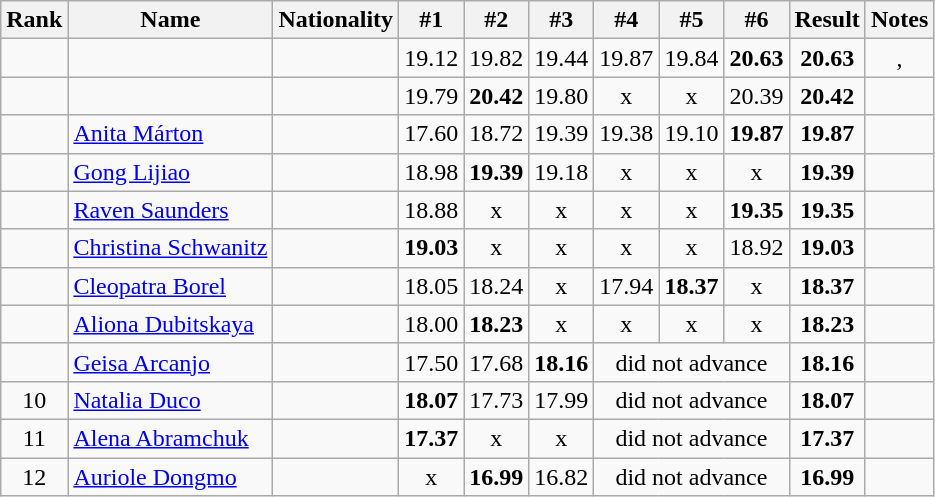<table class="wikitable sortable" style="text-align:center">
<tr>
<th>Rank</th>
<th>Name</th>
<th>Nationality</th>
<th>#1</th>
<th>#2</th>
<th>#3</th>
<th>#4</th>
<th>#5</th>
<th>#6</th>
<th>Result</th>
<th class="unsortable">Notes</th>
</tr>
<tr>
<td></td>
<td align=left></td>
<td align=left></td>
<td>19.12</td>
<td>19.82</td>
<td>19.44</td>
<td>19.87</td>
<td>19.84</td>
<td><strong>20.63</strong></td>
<td><strong>20.63</strong></td>
<td>, </td>
</tr>
<tr>
<td></td>
<td align=left></td>
<td align=left></td>
<td>19.79</td>
<td><strong>20.42</strong></td>
<td>19.80</td>
<td>x</td>
<td>x</td>
<td>20.39</td>
<td><strong>20.42</strong></td>
<td></td>
</tr>
<tr>
<td></td>
<td align=left><a href='#'>Anita Márton</a></td>
<td align=left></td>
<td>17.60</td>
<td>18.72</td>
<td>19.39</td>
<td>19.38</td>
<td>19.10</td>
<td><strong>19.87</strong></td>
<td><strong>19.87</strong></td>
<td></td>
</tr>
<tr>
<td></td>
<td align=left><a href='#'>Gong Lijiao</a></td>
<td align=left></td>
<td>18.98</td>
<td><strong>19.39</strong></td>
<td>19.18</td>
<td>x</td>
<td>x</td>
<td>x</td>
<td><strong>19.39</strong></td>
<td></td>
</tr>
<tr>
<td></td>
<td align=left><a href='#'>Raven Saunders</a></td>
<td align=left></td>
<td>18.88</td>
<td>x</td>
<td>x</td>
<td>x</td>
<td>x</td>
<td><strong>19.35</strong></td>
<td><strong>19.35</strong></td>
<td></td>
</tr>
<tr>
<td></td>
<td align=left><a href='#'>Christina Schwanitz</a></td>
<td align=left></td>
<td><strong>19.03</strong></td>
<td>x</td>
<td>x</td>
<td>x</td>
<td>x</td>
<td>18.92</td>
<td><strong>19.03</strong></td>
<td></td>
</tr>
<tr>
<td></td>
<td align=left><a href='#'>Cleopatra Borel</a></td>
<td align=left></td>
<td>18.05</td>
<td>18.24</td>
<td>x</td>
<td>17.94</td>
<td><strong>18.37</strong></td>
<td>x</td>
<td><strong>18.37</strong></td>
<td></td>
</tr>
<tr>
<td></td>
<td align=left><a href='#'>Aliona Dubitskaya</a></td>
<td align=left></td>
<td>18.00</td>
<td><strong>18.23</strong></td>
<td>x</td>
<td>x</td>
<td>x</td>
<td>x</td>
<td><strong>18.23</strong></td>
<td></td>
</tr>
<tr>
<td></td>
<td align=left><a href='#'>Geisa Arcanjo</a></td>
<td align=left></td>
<td>17.50</td>
<td>17.68</td>
<td><strong>18.16</strong></td>
<td colspan=3>did not advance</td>
<td><strong>18.16</strong></td>
<td></td>
</tr>
<tr>
<td>10</td>
<td align=left><a href='#'>Natalia Duco</a></td>
<td align=left></td>
<td><strong>18.07</strong></td>
<td>17.73</td>
<td>17.99</td>
<td colspan=3>did not advance</td>
<td><strong>18.07</strong></td>
<td></td>
</tr>
<tr>
<td>11</td>
<td align=left><a href='#'>Alena Abramchuk</a></td>
<td align=left></td>
<td><strong>17.37</strong></td>
<td>x</td>
<td>x</td>
<td colspan=3>did not advance</td>
<td><strong>17.37</strong></td>
<td></td>
</tr>
<tr>
<td>12</td>
<td align=left><a href='#'>Auriole Dongmo</a></td>
<td align=left></td>
<td>x</td>
<td><strong>16.99</strong></td>
<td>16.82</td>
<td colspan=3>did not advance</td>
<td><strong>16.99</strong></td>
<td></td>
</tr>
</table>
